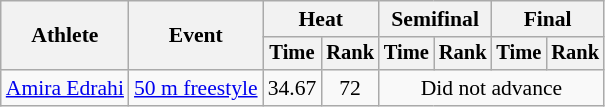<table class=wikitable style="font-size:90%">
<tr>
<th rowspan="2">Athlete</th>
<th rowspan="2">Event</th>
<th colspan="2">Heat</th>
<th colspan="2">Semifinal</th>
<th colspan="2">Final</th>
</tr>
<tr style="font-size:95%">
<th>Time</th>
<th>Rank</th>
<th>Time</th>
<th>Rank</th>
<th>Time</th>
<th>Rank</th>
</tr>
<tr align=center>
<td align=left><a href='#'>Amira Edrahi</a></td>
<td align=left><a href='#'>50 m freestyle</a></td>
<td>34.67</td>
<td>72</td>
<td colspan=4>Did not advance</td>
</tr>
</table>
